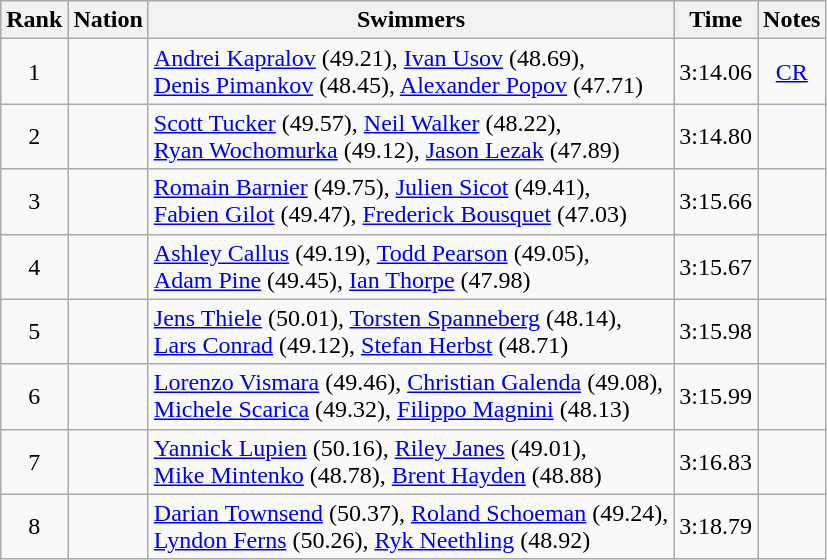<table class="wikitable sortable" style="text-align:center">
<tr>
<th>Rank</th>
<th>Nation</th>
<th>Swimmers</th>
<th>Time</th>
<th>Notes</th>
</tr>
<tr>
<td>1</td>
<td align=left></td>
<td align=left><a href='#'>Andrei Kapralov</a> (49.21), <a href='#'>Ivan Usov</a> (48.69),<br> <a href='#'>Denis Pimankov</a> (48.45), <a href='#'>Alexander Popov</a> (47.71)</td>
<td>3:14.06</td>
<td><a href='#'>CR</a></td>
</tr>
<tr>
<td>2</td>
<td align=left></td>
<td align=left><a href='#'>Scott Tucker</a> (49.57), <a href='#'>Neil Walker</a> (48.22),<br> <a href='#'>Ryan Wochomurka</a> (49.12), <a href='#'>Jason Lezak</a> (47.89)</td>
<td>3:14.80</td>
<td></td>
</tr>
<tr>
<td>3</td>
<td align=left></td>
<td align=left><a href='#'>Romain Barnier</a> (49.75), <a href='#'>Julien Sicot</a> (49.41),<br> <a href='#'>Fabien Gilot</a> (49.47), <a href='#'>Frederick Bousquet</a> (47.03)</td>
<td>3:15.66</td>
<td></td>
</tr>
<tr>
<td>4</td>
<td align=left></td>
<td align=left><a href='#'>Ashley Callus</a> (49.19), <a href='#'>Todd Pearson</a> (49.05),<br> <a href='#'>Adam Pine</a> (49.45), <a href='#'>Ian Thorpe</a> (47.98)</td>
<td>3:15.67</td>
<td></td>
</tr>
<tr>
<td>5</td>
<td align=left></td>
<td align=left><a href='#'>Jens Thiele</a> (50.01), <a href='#'>Torsten Spanneberg</a> (48.14),<br> <a href='#'>Lars Conrad</a> (49.12), <a href='#'>Stefan Herbst</a> (48.71)</td>
<td>3:15.98</td>
<td></td>
</tr>
<tr>
<td>6</td>
<td align=left></td>
<td align=left><a href='#'>Lorenzo Vismara</a> (49.46), <a href='#'>Christian Galenda</a> (49.08),<br> <a href='#'>Michele Scarica</a> (49.32),  <a href='#'>Filippo Magnini</a> (48.13)</td>
<td>3:15.99</td>
<td></td>
</tr>
<tr>
<td>7</td>
<td align=left></td>
<td align=left><a href='#'>Yannick Lupien</a> (50.16), <a href='#'>Riley Janes</a> (49.01),<br> <a href='#'>Mike Mintenko</a> (48.78), <a href='#'>Brent Hayden</a> (48.88)</td>
<td>3:16.83</td>
<td></td>
</tr>
<tr>
<td>8</td>
<td align=left></td>
<td align=left><a href='#'>Darian Townsend</a> (50.37), <a href='#'>Roland Schoeman</a> (49.24),<br> <a href='#'>Lyndon Ferns</a> (50.26), <a href='#'>Ryk Neethling</a> (48.92)</td>
<td>3:18.79</td>
<td></td>
</tr>
</table>
